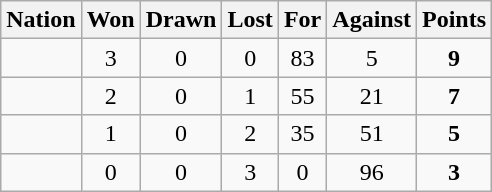<table class="wikitable" style="text-align: center;">
<tr>
<th>Nation</th>
<th>Won</th>
<th>Drawn</th>
<th>Lost</th>
<th>For</th>
<th>Against</th>
<th>Points</th>
</tr>
<tr>
<td align="left"></td>
<td>3</td>
<td>0</td>
<td>0</td>
<td>83</td>
<td>5</td>
<td><strong>9</strong></td>
</tr>
<tr>
<td align="left"></td>
<td>2</td>
<td>0</td>
<td>1</td>
<td>55</td>
<td>21</td>
<td><strong>7</strong></td>
</tr>
<tr>
<td align="left"></td>
<td>1</td>
<td>0</td>
<td>2</td>
<td>35</td>
<td>51</td>
<td><strong>5</strong></td>
</tr>
<tr>
<td align="left"></td>
<td>0</td>
<td>0</td>
<td>3</td>
<td>0</td>
<td>96</td>
<td><strong>3</strong></td>
</tr>
</table>
